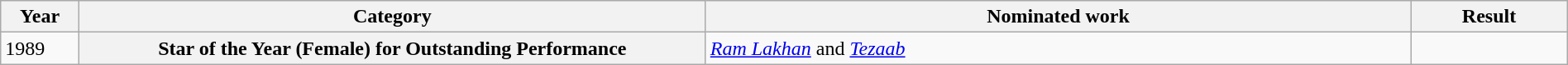<table class="wikitable sortable plainrowheaders" style="width:100%;">
<tr>
<th scope="col" style="width:5%;">Year</th>
<th scope="col" style="width:40%;">Category</th>
<th scope="col" style="width:45%;">Nominated work</th>
<th scope="col" style="width:10%;">Result</th>
</tr>
<tr>
<td>1989</td>
<th scope="row">Star of the Year (Female) for Outstanding Performance</th>
<td><em><a href='#'>Ram Lakhan</a></em> and <em><a href='#'>Tezaab</a></em></td>
<td></td>
</tr>
</table>
